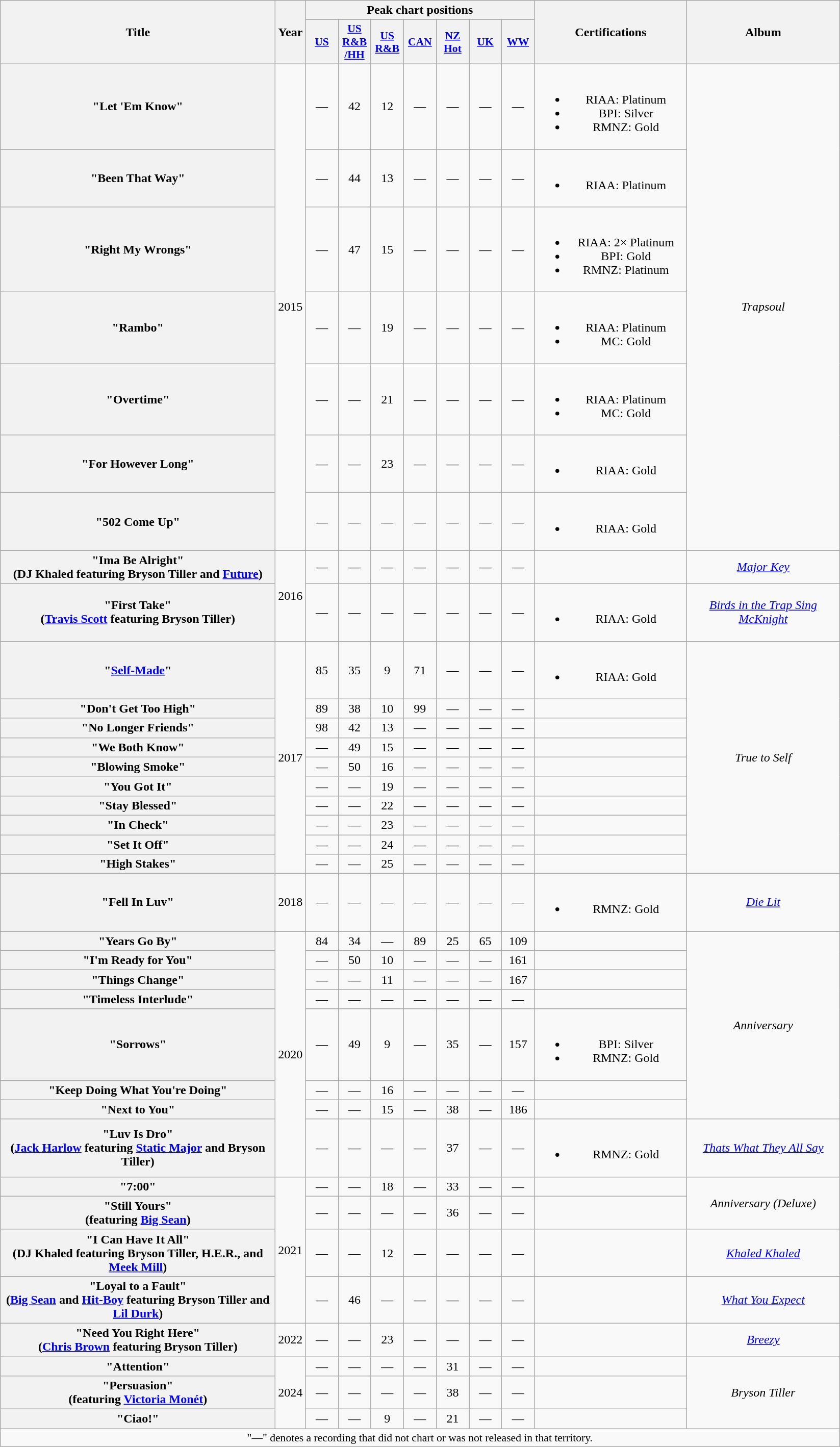<table class="wikitable plainrowheaders" style="text-align:center;">
<tr>
<th scope="col" rowspan="2" style="width:22em;">Title</th>
<th scope="col" rowspan="2" style="width:1em;">Year</th>
<th scope="col" colspan="7">Peak chart positions</th>
<th scope="col" rowspan="2" style="width:12em;">Certifications</th>
<th scope="col" rowspan="2" style="width:12em;">Album</th>
</tr>
<tr>
<th scope="col" style="width:2.5em;font-size:90%;"><a href='#'>US</a><br></th>
<th scope="col" style="width:2.5em;font-size:90%;"><a href='#'>US<br>R&B<br>/HH</a><br></th>
<th scope="col" style="width:2.5em;font-size:90%;"><a href='#'>US<br>R&B</a><br></th>
<th scope="col" style="width:2.5em;font-size:90%;"><a href='#'>CAN</a><br></th>
<th scope="col" style="width:2.5em;font-size:90%;"><a href='#'>NZ<br>Hot</a><br></th>
<th scope="col" style="width:2.5em;font-size:90%;"><a href='#'>UK</a><br></th>
<th scope="col" style="width:2.5em;font-size:90%;"><a href='#'>WW</a><br></th>
</tr>
<tr>
<th scope="row">"Let 'Em Know"</th>
<td rowspan="7">2015</td>
<td>—</td>
<td>42</td>
<td>12</td>
<td>—</td>
<td>—</td>
<td>—</td>
<td>—</td>
<td><br><ul><li>RIAA: Platinum</li><li>BPI: Silver</li><li>RMNZ: Gold</li></ul></td>
<td rowspan="7"><em>Trapsoul</em></td>
</tr>
<tr>
<th scope="row">"Been That Way"</th>
<td>—</td>
<td>44</td>
<td>13</td>
<td>—</td>
<td>—</td>
<td>—</td>
<td>—</td>
<td><br><ul><li>RIAA: Platinum</li></ul></td>
</tr>
<tr>
<th scope="row">"Right My Wrongs"</th>
<td>—</td>
<td>47</td>
<td>15</td>
<td>—</td>
<td>—</td>
<td>—</td>
<td>—</td>
<td><br><ul><li>RIAA: 2× Platinum</li><li>BPI: Gold</li><li>RMNZ: Platinum</li></ul></td>
</tr>
<tr>
<th scope="row">"Rambo"</th>
<td>—</td>
<td>—</td>
<td>19</td>
<td>—</td>
<td>—</td>
<td>—</td>
<td>—</td>
<td><br><ul><li>RIAA: Platinum</li><li>MC: Gold</li></ul></td>
</tr>
<tr>
<th scope="row">"Overtime"</th>
<td>—</td>
<td>—</td>
<td>21</td>
<td>—</td>
<td>—</td>
<td>—</td>
<td>—</td>
<td><br><ul><li>RIAA: Platinum</li><li>MC: Gold</li></ul></td>
</tr>
<tr>
<th scope="row">"For However Long"</th>
<td>—</td>
<td>—</td>
<td>23</td>
<td>—</td>
<td>—</td>
<td>—</td>
<td>—</td>
<td><br><ul><li>RIAA: Gold</li></ul></td>
</tr>
<tr>
<th scope="row">"502 Come Up"</th>
<td>—</td>
<td>—</td>
<td>—</td>
<td>—</td>
<td>—</td>
<td>—</td>
<td>—</td>
<td><br><ul><li>RIAA: Gold</li></ul></td>
</tr>
<tr>
<th scope="row">"Ima Be Alright"<br><span>(DJ Khaled featuring Bryson Tiller and <a href='#'>Future</a>)</span></th>
<td rowspan="2">2016</td>
<td>—</td>
<td>—</td>
<td>—</td>
<td>—</td>
<td>—</td>
<td>—</td>
<td>—</td>
<td></td>
<td><em><a href='#'>Major Key</a></em></td>
</tr>
<tr>
<th scope="row">"First Take"<br><span>(<a href='#'>Travis Scott</a> featuring Bryson Tiller)</span></th>
<td>—</td>
<td>—</td>
<td>—</td>
<td>—</td>
<td>—</td>
<td>—</td>
<td>—</td>
<td><br><ul><li>RIAA: Gold</li></ul></td>
<td><em><a href='#'>Birds in the Trap Sing McKnight</a></em></td>
</tr>
<tr>
<th scope="row">"<a href='#'>Self-Made</a>"</th>
<td rowspan="10">2017</td>
<td>85</td>
<td>35</td>
<td>9</td>
<td>71</td>
<td>—</td>
<td>—</td>
<td>—</td>
<td><br><ul><li>RIAA: Gold</li></ul></td>
<td rowspan="10"><em>True to Self</em></td>
</tr>
<tr>
<th scope="row">"Don't Get Too High"</th>
<td>89</td>
<td>38</td>
<td>10</td>
<td>99</td>
<td>—</td>
<td>—</td>
<td>—</td>
<td></td>
</tr>
<tr>
<th scope="row">"No Longer Friends"</th>
<td>98</td>
<td>42</td>
<td>13</td>
<td>—</td>
<td>—</td>
<td>—</td>
<td>—</td>
<td></td>
</tr>
<tr>
<th scope="row">"We Both Know"</th>
<td>—</td>
<td>49</td>
<td>15</td>
<td>—</td>
<td>—</td>
<td>—</td>
<td>—</td>
<td></td>
</tr>
<tr>
<th scope="row">"Blowing Smoke"</th>
<td>—</td>
<td>50</td>
<td>16</td>
<td>—</td>
<td>—</td>
<td>—</td>
<td>—</td>
<td></td>
</tr>
<tr>
<th scope="row">"You Got It"</th>
<td>—</td>
<td>—</td>
<td>19</td>
<td>—</td>
<td>—</td>
<td>—</td>
<td>—</td>
<td></td>
</tr>
<tr>
<th scope="row">"Stay Blessed"</th>
<td>—</td>
<td>—</td>
<td>22</td>
<td>—</td>
<td>—</td>
<td>—</td>
<td>—</td>
<td></td>
</tr>
<tr>
<th scope="row">"In Check"</th>
<td>—</td>
<td>—</td>
<td>23</td>
<td>—</td>
<td>—</td>
<td>—</td>
<td>—</td>
<td></td>
</tr>
<tr>
<th scope="row">"Set It Off"</th>
<td>—</td>
<td>—</td>
<td>24</td>
<td>—</td>
<td>—</td>
<td>—</td>
<td>—</td>
<td></td>
</tr>
<tr>
<th scope="row">"High Stakes"</th>
<td>—</td>
<td>—</td>
<td>25</td>
<td>—</td>
<td>—</td>
<td>—</td>
<td>—</td>
<td></td>
</tr>
<tr>
<th scope="row">"Fell In Luv"<br></th>
<td>2018</td>
<td>—</td>
<td>—</td>
<td>—</td>
<td>—</td>
<td>—</td>
<td>—</td>
<td>—</td>
<td><br><ul><li>RMNZ: Gold</li></ul></td>
<td><em><a href='#'>Die Lit</a></em></td>
</tr>
<tr>
<th scope="row">"Years Go By"</th>
<td rowspan="8">2020</td>
<td>84</td>
<td>34</td>
<td>—</td>
<td>89</td>
<td>25</td>
<td>65</td>
<td>109</td>
<td></td>
<td rowspan="7"><em>Anniversary</em></td>
</tr>
<tr>
<th scope="row">"I'm Ready for You"</th>
<td>—</td>
<td>50</td>
<td>10</td>
<td>—</td>
<td>—</td>
<td>—</td>
<td>161</td>
<td></td>
</tr>
<tr>
<th scope="row">"Things Change"</th>
<td>—</td>
<td>—</td>
<td>11</td>
<td>—</td>
<td>—</td>
<td>—</td>
<td>167</td>
<td></td>
</tr>
<tr>
<th scope="row">"Timeless Interlude"</th>
<td>—</td>
<td>—</td>
<td>—</td>
<td>—</td>
<td>—</td>
<td>—</td>
<td>—</td>
<td></td>
</tr>
<tr>
<th scope="row">"Sorrows"</th>
<td>—</td>
<td>49</td>
<td>9</td>
<td>—</td>
<td>35</td>
<td>—</td>
<td>157</td>
<td><br><ul><li>BPI: Silver</li><li>RMNZ: Gold</li></ul></td>
</tr>
<tr>
<th scope="row">"Keep Doing What You're Doing"</th>
<td>—</td>
<td>—</td>
<td>16</td>
<td>—</td>
<td>—</td>
<td>—</td>
<td>—</td>
<td></td>
</tr>
<tr>
<th scope="row">"Next to You"</th>
<td>—</td>
<td>—</td>
<td>15</td>
<td>—</td>
<td>38</td>
<td>—</td>
<td>186</td>
<td></td>
</tr>
<tr>
<th scope="row">"Luv Is Dro"<br><span>(<a href='#'>Jack Harlow</a> featuring <a href='#'>Static Major</a> and Bryson Tiller)</span></th>
<td>—</td>
<td>—</td>
<td>—</td>
<td>—</td>
<td>37</td>
<td>—</td>
<td>—</td>
<td><br><ul><li>RMNZ: Gold</li></ul></td>
<td><em><a href='#'>Thats What They All Say</a></em></td>
</tr>
<tr>
<th scope="row">"7:00"</th>
<td rowspan="4">2021</td>
<td>—</td>
<td>—</td>
<td>18</td>
<td>—</td>
<td>33</td>
<td>—</td>
<td>—</td>
<td></td>
<td rowspan="2"><em>Anniversary (Deluxe)</em></td>
</tr>
<tr>
<th scope="row">"Still Yours"<br><span>(featuring <a href='#'>Big Sean</a>)</span></th>
<td>—</td>
<td>—</td>
<td>—</td>
<td>—</td>
<td>36</td>
<td>—</td>
<td>—</td>
<td></td>
</tr>
<tr>
<th scope="row">"I Can Have It All"<br><span>(DJ Khaled featuring Bryson Tiller, H.E.R., and <a href='#'>Meek Mill</a>)</span></th>
<td>—</td>
<td>—</td>
<td>12</td>
<td>—</td>
<td>—</td>
<td>—</td>
<td>—</td>
<td></td>
<td><em><a href='#'>Khaled Khaled</a></em></td>
</tr>
<tr>
<th scope="row">"Loyal to a Fault"<br><span>(<a href='#'>Big Sean</a> and <a href='#'>Hit-Boy</a> featuring Bryson Tiller and <a href='#'>Lil Durk</a>)</span></th>
<td>—</td>
<td>46</td>
<td>—</td>
<td>—</td>
<td>—</td>
<td>—</td>
<td>—</td>
<td></td>
<td><em><a href='#'>What You Expect</a></em></td>
</tr>
<tr>
<th scope="row">"Need You Right Here"<br><span>(<a href='#'>Chris Brown</a> featuring Bryson Tiller)</span></th>
<td>2022</td>
<td>—</td>
<td>—</td>
<td>23</td>
<td>—</td>
<td>—</td>
<td>—</td>
<td>—</td>
<td></td>
<td><em><a href='#'>Breezy</a></em></td>
</tr>
<tr>
<th scope="row">"Attention"</th>
<td rowspan="3">2024</td>
<td>—</td>
<td>—</td>
<td>—</td>
<td>—</td>
<td>31</td>
<td>—</td>
<td>—</td>
<td></td>
<td rowspan="3"><em>Bryson Tiller</em></td>
</tr>
<tr>
<th scope="row">"Persuasion"<br><span>(featuring <a href='#'>Victoria Monét</a>)</span></th>
<td>—</td>
<td>—</td>
<td>—</td>
<td>—</td>
<td>38</td>
<td>—</td>
<td>—</td>
<td></td>
</tr>
<tr>
<th scope="row">"Ciao!"</th>
<td>—</td>
<td>—</td>
<td>9</td>
<td>—</td>
<td>21</td>
<td>—</td>
<td>—</td>
<td></td>
</tr>
<tr>
<td colspan="11" style="font-size:90%">"—" denotes a recording that did not chart or was not released in that territory.</td>
</tr>
</table>
